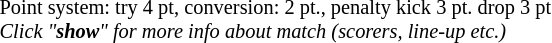<table style="width:100%;">
<tr>
<td style="width:60%; text-align:left; font-size:85%;">Point system: try 4 pt, conversion: 2 pt., penalty kick 3 pt. drop 3 pt <br><em>Click "<strong>show</strong>" for more info about match (scorers, line-up etc.)</em></td>
</tr>
</table>
